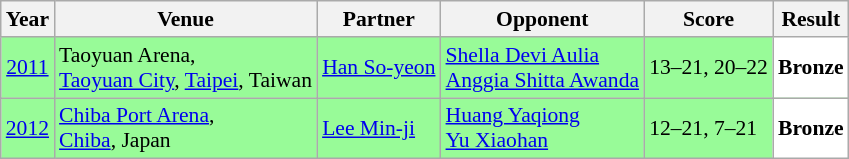<table class="sortable wikitable" style="font-size: 90%;">
<tr>
<th>Year</th>
<th>Venue</th>
<th>Partner</th>
<th>Opponent</th>
<th>Score</th>
<th>Result</th>
</tr>
<tr style="background:#98FB98">
<td align="center"><a href='#'>2011</a></td>
<td align="left">Taoyuan Arena,<br><a href='#'>Taoyuan City</a>, <a href='#'>Taipei</a>, Taiwan</td>
<td align="left"> <a href='#'>Han So-yeon</a></td>
<td align="left"> <a href='#'>Shella Devi Aulia</a><br> <a href='#'>Anggia Shitta Awanda</a></td>
<td align="left">13–21, 20–22</td>
<td style="text-align:left; background:white"> <strong>Bronze</strong></td>
</tr>
<tr style="background:#98FB98">
<td align="center"><a href='#'>2012</a></td>
<td align="left"><a href='#'>Chiba Port Arena</a>,<br><a href='#'>Chiba</a>, Japan</td>
<td align="left"> <a href='#'>Lee Min-ji</a></td>
<td align="left"> <a href='#'>Huang Yaqiong</a><br> <a href='#'>Yu Xiaohan</a></td>
<td align="left">12–21, 7–21</td>
<td style="text-align:left; background:white"> <strong>Bronze</strong></td>
</tr>
</table>
